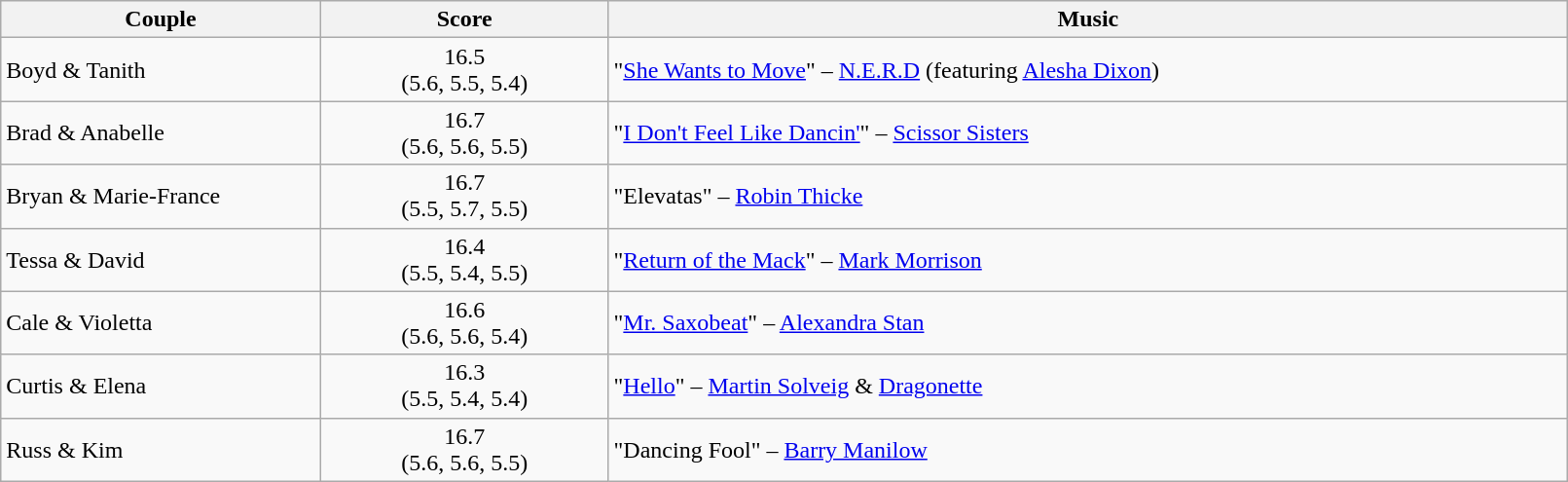<table class="wikitable" style="width:85%;">
<tr>
<th style="width:20%;">Couple</th>
<th style="width:18%;">Score</th>
<th style="width:60%;">Music</th>
</tr>
<tr>
<td>Boyd & Tanith</td>
<td style="text-align:center;">16.5 <br> (5.6, 5.5, 5.4)</td>
<td>"<a href='#'>She Wants to Move</a>" – <a href='#'>N.E.R.D</a> (featuring <a href='#'>Alesha Dixon</a>)</td>
</tr>
<tr>
<td>Brad & Anabelle</td>
<td style="text-align:center;">16.7 <br> (5.6, 5.6, 5.5)</td>
<td>"<a href='#'>I Don't Feel Like Dancin'</a>" – <a href='#'>Scissor Sisters</a></td>
</tr>
<tr>
<td>Bryan & Marie-France</td>
<td style="text-align:center;">16.7 <br> (5.5, 5.7, 5.5)</td>
<td>"Elevatas" – <a href='#'>Robin Thicke</a></td>
</tr>
<tr>
<td>Tessa & David</td>
<td style="text-align:center;">16.4 <br> (5.5, 5.4, 5.5)</td>
<td>"<a href='#'>Return of the Mack</a>" – <a href='#'>Mark Morrison</a></td>
</tr>
<tr>
<td>Cale & Violetta</td>
<td style="text-align:center;">16.6 <br> (5.6, 5.6, 5.4)</td>
<td>"<a href='#'>Mr. Saxobeat</a>" – <a href='#'>Alexandra Stan</a></td>
</tr>
<tr>
<td>Curtis & Elena</td>
<td style="text-align:center;">16.3 <br> (5.5, 5.4, 5.4)</td>
<td>"<a href='#'>Hello</a>" – <a href='#'>Martin Solveig</a> & <a href='#'>Dragonette</a></td>
</tr>
<tr>
<td>Russ & Kim</td>
<td style="text-align:center;">16.7 <br> (5.6, 5.6, 5.5)</td>
<td>"Dancing Fool" – <a href='#'>Barry Manilow</a></td>
</tr>
</table>
